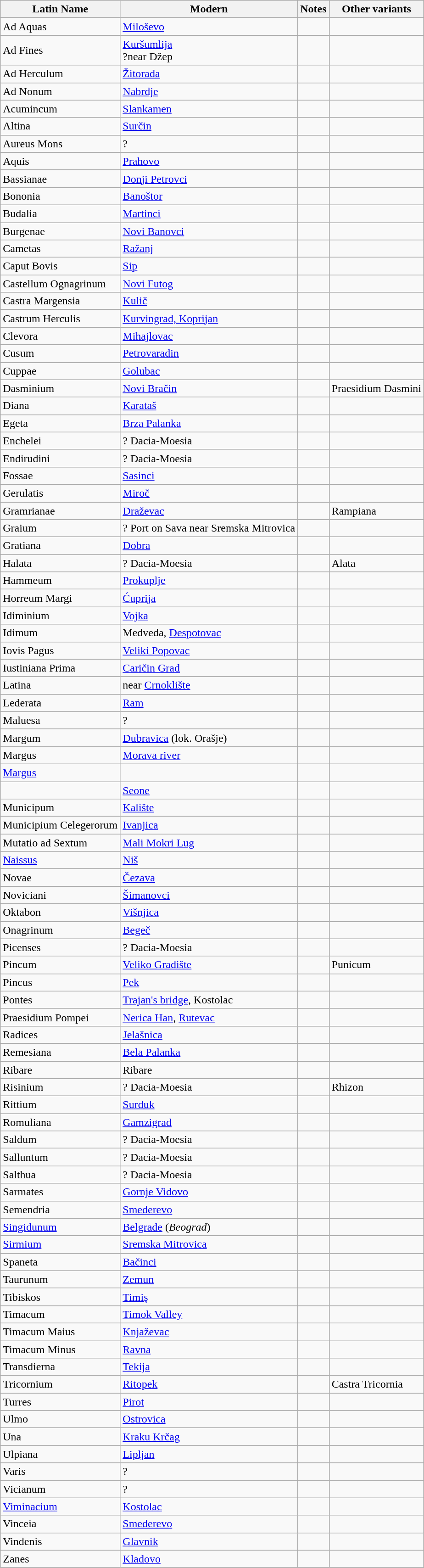<table class="wikitable">
<tr>
<th>Latin Name</th>
<th>Modern</th>
<th>Notes</th>
<th>Other variants</th>
</tr>
<tr>
<td>Ad Aquas</td>
<td><a href='#'>Miloševo</a></td>
<td></td>
<td></td>
</tr>
<tr>
<td>Ad Fines</td>
<td><a href='#'>Kuršumlija</a><br>?near Džep</td>
<td></td>
<td></td>
</tr>
<tr>
<td>Ad Herculum</td>
<td><a href='#'>Žitorađa</a></td>
<td></td>
<td></td>
</tr>
<tr>
<td>Ad Nonum</td>
<td><a href='#'>Nabrdje</a></td>
<td></td>
<td></td>
</tr>
<tr>
<td>Acumincum</td>
<td><a href='#'>Slankamen</a></td>
<td></td>
<td></td>
</tr>
<tr>
<td>Altina</td>
<td><a href='#'>Surčin</a></td>
<td></td>
<td></td>
</tr>
<tr>
<td>Aureus Mons</td>
<td>?</td>
<td></td>
<td></td>
</tr>
<tr>
<td>Aquis</td>
<td><a href='#'>Prahovo</a></td>
<td></td>
<td></td>
</tr>
<tr>
<td>Bassianae</td>
<td><a href='#'>Donji Petrovci</a></td>
<td></td>
<td></td>
</tr>
<tr>
<td>Bononia</td>
<td><a href='#'>Banoštor</a></td>
<td></td>
<td></td>
</tr>
<tr>
<td>Budalia</td>
<td><a href='#'>Martinci</a></td>
<td></td>
<td></td>
</tr>
<tr>
<td>Burgenae</td>
<td><a href='#'>Novi Banovci</a></td>
<td></td>
<td></td>
</tr>
<tr>
<td>Cametas</td>
<td><a href='#'>Ražanj</a></td>
<td></td>
<td></td>
</tr>
<tr>
<td>Caput Bovis</td>
<td><a href='#'>Sip</a></td>
<td></td>
<td></td>
</tr>
<tr>
<td>Castellum Ognagrinum</td>
<td><a href='#'>Novi Futog</a></td>
<td></td>
<td></td>
</tr>
<tr>
<td>Castra Margensia</td>
<td><a href='#'>Kulič</a></td>
<td></td>
<td></td>
</tr>
<tr>
<td>Castrum Herculis</td>
<td><a href='#'>Kurvingrad, Koprijan</a></td>
<td></td>
<td></td>
</tr>
<tr>
<td>Clevora</td>
<td><a href='#'>Mihajlovac</a></td>
<td></td>
<td></td>
</tr>
<tr>
<td>Cusum</td>
<td><a href='#'>Petrovaradin</a></td>
<td></td>
<td></td>
</tr>
<tr>
<td>Cuppae</td>
<td><a href='#'>Golubac</a></td>
<td></td>
<td></td>
</tr>
<tr>
<td>Dasminium</td>
<td><a href='#'>Novi Bračin</a></td>
<td></td>
<td>Praesidium Dasmini</td>
</tr>
<tr>
<td>Diana</td>
<td><a href='#'>Karataš</a></td>
<td></td>
<td></td>
</tr>
<tr>
<td>Egeta</td>
<td><a href='#'>Brza Palanka</a></td>
<td></td>
<td></td>
</tr>
<tr>
<td>Enchelei</td>
<td>? Dacia-Moesia</td>
<td></td>
<td></td>
</tr>
<tr>
<td>Endirudini</td>
<td>? Dacia-Moesia</td>
<td></td>
<td></td>
</tr>
<tr>
<td>Fossae</td>
<td><a href='#'>Sasinci</a></td>
<td></td>
<td></td>
</tr>
<tr>
<td>Gerulatis</td>
<td><a href='#'>Miroč</a></td>
<td></td>
<td></td>
</tr>
<tr>
<td>Gramrianae</td>
<td><a href='#'>Draževac</a></td>
<td></td>
<td>Rampiana</td>
</tr>
<tr>
<td>Graium</td>
<td>? Port on Sava near Sremska Mitrovica</td>
<td></td>
<td></td>
</tr>
<tr>
<td>Gratiana</td>
<td><a href='#'>Dobra</a></td>
<td></td>
<td></td>
</tr>
<tr>
<td>Halata</td>
<td>? Dacia-Moesia</td>
<td></td>
<td>Alata</td>
</tr>
<tr>
<td>Hammeum</td>
<td><a href='#'>Prokuplje</a></td>
<td></td>
<td></td>
</tr>
<tr>
<td>Horreum Margi</td>
<td><a href='#'>Ćuprija</a></td>
<td></td>
<td></td>
</tr>
<tr>
<td>Idiminium</td>
<td><a href='#'>Vojka</a></td>
<td></td>
<td></td>
</tr>
<tr>
<td>Idimum</td>
<td>Medveđa, <a href='#'>Despotovac</a></td>
<td></td>
<td></td>
</tr>
<tr>
<td>Iovis Pagus</td>
<td><a href='#'>Veliki Popovac</a></td>
<td></td>
<td></td>
</tr>
<tr>
<td>Iustiniana Prima</td>
<td><a href='#'>Caričin Grad</a></td>
<td></td>
<td></td>
</tr>
<tr>
<td>Latina</td>
<td>near <a href='#'>Crnoklište</a></td>
<td></td>
<td></td>
</tr>
<tr>
<td>Lederata</td>
<td><a href='#'>Ram</a></td>
<td></td>
<td></td>
</tr>
<tr>
<td>Maluesa</td>
<td>?</td>
<td></td>
<td></td>
</tr>
<tr>
<td>Margum</td>
<td><a href='#'>Dubravica</a> (lok. Orašje)</td>
<td></td>
<td></td>
</tr>
<tr>
<td>Margus</td>
<td><a href='#'>Morava river</a></td>
<td></td>
<td></td>
</tr>
<tr>
<td><a href='#'>Margus</a></td>
<td></td>
<td></td>
<td></td>
</tr>
<tr>
<td></td>
<td><a href='#'>Seone</a></td>
<td></td>
<td></td>
</tr>
<tr>
<td>Municipum</td>
<td><a href='#'>Kalište</a></td>
<td></td>
<td></td>
</tr>
<tr>
<td>Municipium Celegerorum</td>
<td><a href='#'>Ivanjica</a></td>
<td></td>
<td></td>
</tr>
<tr>
<td>Mutatio ad Sextum</td>
<td><a href='#'>Mali Mokri Lug</a></td>
<td></td>
<td></td>
</tr>
<tr>
<td><a href='#'>Naissus</a></td>
<td><a href='#'>Niš</a></td>
<td></td>
<td></td>
</tr>
<tr>
<td>Novae</td>
<td><a href='#'>Čezava</a></td>
<td></td>
<td></td>
</tr>
<tr>
<td>Noviciani</td>
<td><a href='#'>Šimanovci</a></td>
<td></td>
<td></td>
</tr>
<tr>
<td>Oktabon</td>
<td><a href='#'>Višnjica</a></td>
<td></td>
<td></td>
</tr>
<tr>
<td>Onagrinum</td>
<td><a href='#'>Begeč</a></td>
<td></td>
<td></td>
</tr>
<tr>
<td>Picenses</td>
<td>? Dacia-Moesia</td>
<td></td>
<td></td>
</tr>
<tr>
<td>Pincum</td>
<td><a href='#'>Veliko Gradište</a></td>
<td></td>
<td>Punicum</td>
</tr>
<tr>
<td>Pincus</td>
<td><a href='#'>Pek</a></td>
<td></td>
<td></td>
</tr>
<tr>
<td>Pontes</td>
<td><a href='#'>Trajan's bridge</a>, Kostolac</td>
<td></td>
<td></td>
</tr>
<tr>
<td>Praesidium Pompei</td>
<td><a href='#'>Nerica Han</a>, <a href='#'>Rutevac</a></td>
<td></td>
<td></td>
</tr>
<tr>
<td>Radices</td>
<td><a href='#'>Jelašnica</a></td>
<td></td>
<td></td>
</tr>
<tr>
<td>Remesiana</td>
<td><a href='#'>Bela Palanka</a></td>
<td></td>
<td></td>
</tr>
<tr>
<td>Ribare</td>
<td>Ribare</td>
<td></td>
<td></td>
</tr>
<tr>
<td>Risinium</td>
<td>? Dacia-Moesia</td>
<td></td>
<td>Rhizon</td>
</tr>
<tr>
<td>Rittium</td>
<td><a href='#'>Surduk</a></td>
<td></td>
<td></td>
</tr>
<tr>
<td>Romuliana</td>
<td><a href='#'>Gamzigrad</a></td>
<td></td>
<td></td>
</tr>
<tr>
<td>Saldum</td>
<td>? Dacia-Moesia</td>
<td></td>
<td></td>
</tr>
<tr>
<td>Salluntum</td>
<td>? Dacia-Moesia</td>
<td></td>
<td></td>
</tr>
<tr>
<td>Salthua</td>
<td>? Dacia-Moesia</td>
<td></td>
<td></td>
</tr>
<tr>
<td>Sarmates</td>
<td><a href='#'>Gornje Vidovo</a></td>
<td></td>
<td></td>
</tr>
<tr>
<td>Semendria</td>
<td><a href='#'>Smederevo</a></td>
<td></td>
<td></td>
</tr>
<tr>
<td><a href='#'>Singidunum</a></td>
<td><a href='#'>Belgrade</a> (<em>Beograd</em>)</td>
<td></td>
<td></td>
</tr>
<tr>
<td><a href='#'>Sirmium</a></td>
<td><a href='#'>Sremska Mitrovica</a></td>
<td></td>
<td></td>
</tr>
<tr>
<td>Spaneta</td>
<td><a href='#'>Bačinci</a></td>
<td></td>
<td></td>
</tr>
<tr>
<td>Taurunum</td>
<td><a href='#'>Zemun</a></td>
<td></td>
<td></td>
</tr>
<tr>
<td>Tibiskos</td>
<td><a href='#'>Timiş</a></td>
<td></td>
<td></td>
</tr>
<tr>
<td>Timacum</td>
<td><a href='#'>Timok Valley</a></td>
<td></td>
<td></td>
</tr>
<tr>
<td>Timacum Maius</td>
<td><a href='#'>Knjaževac</a></td>
<td></td>
<td></td>
</tr>
<tr>
<td>Timacum Minus</td>
<td><a href='#'>Ravna</a></td>
<td></td>
<td></td>
</tr>
<tr>
<td>Transdierna</td>
<td><a href='#'>Tekija</a></td>
<td></td>
<td></td>
</tr>
<tr>
<td>Tricornium</td>
<td><a href='#'>Ritopek</a></td>
<td></td>
<td>Castra Tricornia</td>
</tr>
<tr>
<td>Turres</td>
<td><a href='#'>Pirot</a></td>
<td></td>
<td></td>
</tr>
<tr>
<td>Ulmo</td>
<td><a href='#'>Ostrovica</a></td>
<td></td>
<td></td>
</tr>
<tr>
<td>Una</td>
<td><a href='#'>Kraku Krčag</a></td>
<td></td>
<td></td>
</tr>
<tr>
<td>Ulpiana</td>
<td><a href='#'>Lipljan</a></td>
<td></td>
<td></td>
</tr>
<tr>
<td>Varis</td>
<td>?</td>
<td></td>
<td></td>
</tr>
<tr>
<td>Vicianum</td>
<td>?</td>
<td></td>
<td></td>
</tr>
<tr>
<td><a href='#'>Viminacium</a></td>
<td><a href='#'>Kostolac</a></td>
<td></td>
<td></td>
</tr>
<tr>
<td>Vinceia</td>
<td><a href='#'>Smederevo</a></td>
<td></td>
<td></td>
</tr>
<tr>
<td>Vindenis</td>
<td><a href='#'>Glavnik</a></td>
<td></td>
<td></td>
</tr>
<tr>
<td>Zanes</td>
<td><a href='#'>Kladovo</a></td>
<td></td>
<td></td>
</tr>
</table>
